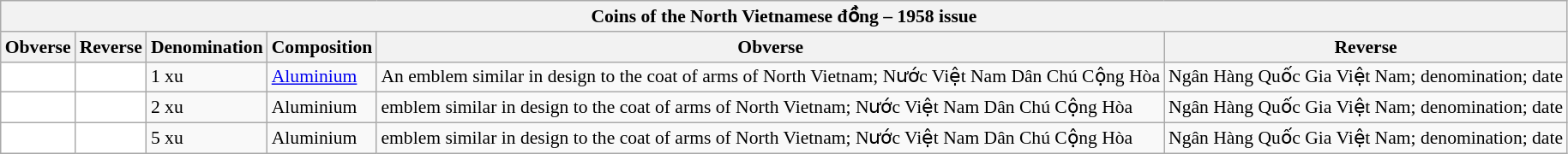<table class="wikitable" style="font-size: 90%">
<tr>
<th colspan="14">Coins of the North Vietnamese đồng – 1958 issue</th>
</tr>
<tr>
<th>Obverse</th>
<th>Reverse</th>
<th>Denomination</th>
<th>Composition</th>
<th>Obverse</th>
<th>Reverse</th>
</tr>
<tr>
<td style="text-align:center; background:#fff;"></td>
<td style="text-align:center; background:#fff;"></td>
<td>1 xu</td>
<td><a href='#'>Aluminium</a></td>
<td>An emblem similar in design to the coat of arms of North Vietnam; Nước Việt Nam Dân Chú Cộng Hòa</td>
<td>Ngân Hàng Quốc Gia Việt Nam; denomination; date</td>
</tr>
<tr>
<td style="text-align:center; background:#fff;"></td>
<td style="text-align:center; background:#fff;"></td>
<td>2 xu</td>
<td>Aluminium</td>
<td>emblem similar in design to the coat of arms of North Vietnam; Nước Việt Nam Dân Chú Cộng Hòa</td>
<td>Ngân Hàng Quốc Gia Việt Nam; denomination; date</td>
</tr>
<tr>
<td style="text-align:center; background:#fff;"></td>
<td style="text-align:center; background:#fff;"></td>
<td>5 xu</td>
<td>Aluminium</td>
<td>emblem similar in design to the coat of arms of North Vietnam; Nước Việt Nam Dân Chú Cộng Hòa</td>
<td>Ngân Hàng Quốc Gia Việt Nam; denomination; date</td>
</tr>
</table>
